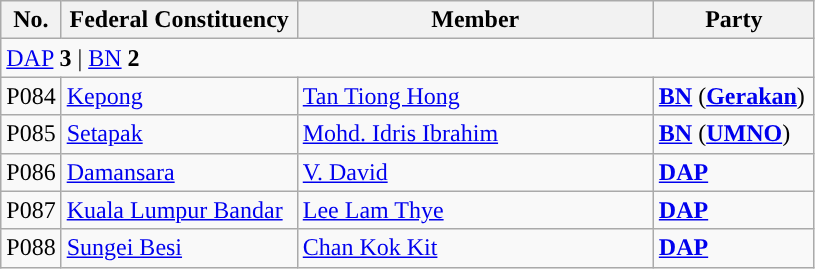<table class="wikitable sortable">
<tr>
<th style="width:30px;">No.</th>
<th style="width:150px;">Federal Constituency</th>
<th style="width:230px;">Member</th>
<th style="width:100px;">Party</th>
</tr>
<tr>
<td colspan="4"><a href='#'>DAP</a> <strong>3</strong> | <a href='#'>BN</a> <strong>2</strong></td>
</tr>
<tr>
<td>P084</td>
<td><a href='#'>Kepong</a></td>
<td><a href='#'>Tan Tiong Hong</a></td>
<td><strong><a href='#'>BN</a></strong> (<strong><a href='#'>Gerakan</a></strong>)</td>
</tr>
<tr>
<td>P085</td>
<td><a href='#'>Setapak</a></td>
<td><a href='#'>Mohd. Idris Ibrahim</a></td>
<td><strong><a href='#'>BN</a></strong> (<strong><a href='#'>UMNO</a></strong>)</td>
</tr>
<tr>
<td>P086</td>
<td><a href='#'>Damansara</a></td>
<td><a href='#'>V. David</a></td>
<td><strong><a href='#'>DAP</a></strong></td>
</tr>
<tr>
<td>P087</td>
<td><a href='#'>Kuala Lumpur Bandar</a></td>
<td><a href='#'>Lee Lam Thye</a></td>
<td><strong><a href='#'>DAP</a></strong></td>
</tr>
<tr>
<td>P088</td>
<td><a href='#'>Sungei Besi</a></td>
<td><a href='#'>Chan Kok Kit</a></td>
<td><strong><a href='#'>DAP</a></strong></td>
</tr>
</table>
